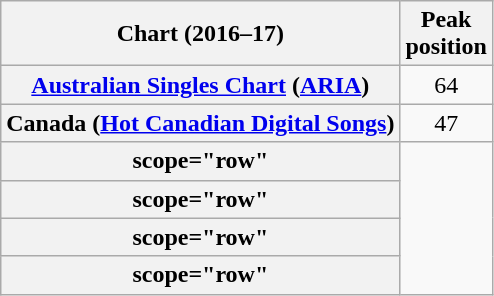<table class="wikitable sortable plainrowheaders">
<tr>
<th>Chart (2016–17)</th>
<th>Peak<br>position</th>
</tr>
<tr>
<th scope="row"><a href='#'>Australian Singles Chart</a> (<a href='#'>ARIA</a>)</th>
<td align=center>64</td>
</tr>
<tr>
<th scope="row">Canada (<a href='#'>Hot Canadian Digital Songs</a>)</th>
<td align=center>47</td>
</tr>
<tr>
<th>scope="row"</th>
</tr>
<tr>
<th>scope="row"</th>
</tr>
<tr>
<th>scope="row"</th>
</tr>
<tr>
<th>scope="row"</th>
</tr>
</table>
